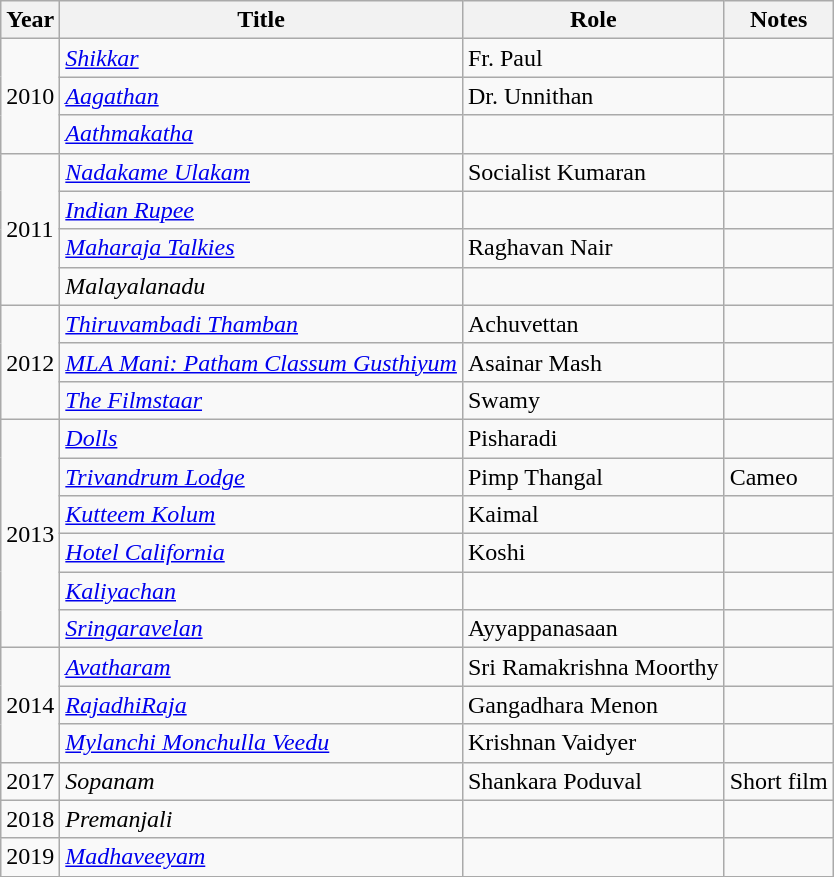<table class="wikitable sortable">
<tr>
<th>Year</th>
<th>Title</th>
<th>Role</th>
<th class="unsortable">Notes</th>
</tr>
<tr>
<td rowspan=3>2010</td>
<td><em><a href='#'>Shikkar</a></em></td>
<td>Fr. Paul</td>
<td></td>
</tr>
<tr>
<td><em><a href='#'>Aagathan</a></em></td>
<td>Dr. Unnithan</td>
<td></td>
</tr>
<tr>
<td><em><a href='#'>Aathmakatha</a></em></td>
<td></td>
<td></td>
</tr>
<tr>
<td rowspan=4>2011</td>
<td><em><a href='#'>Nadakame Ulakam</a></em></td>
<td>Socialist Kumaran</td>
<td></td>
</tr>
<tr>
<td><em><a href='#'>Indian Rupee</a></em></td>
<td></td>
<td></td>
</tr>
<tr>
<td><em><a href='#'>Maharaja Talkies</a></em></td>
<td>Raghavan Nair</td>
<td></td>
</tr>
<tr>
<td><em>Malayalanadu</em></td>
<td></td>
<td></td>
</tr>
<tr>
<td rowspan=3>2012</td>
<td><em><a href='#'>Thiruvambadi Thamban</a></em></td>
<td>Achuvettan</td>
<td></td>
</tr>
<tr>
<td><em><a href='#'>MLA Mani: Patham Classum Gusthiyum</a></em></td>
<td>Asainar Mash</td>
<td></td>
</tr>
<tr>
<td><em><a href='#'>The Filmstaar</a></em></td>
<td>Swamy</td>
<td></td>
</tr>
<tr>
<td rowspan=6>2013</td>
<td><em><a href='#'>Dolls</a></em></td>
<td>Pisharadi</td>
<td></td>
</tr>
<tr>
<td><em><a href='#'>Trivandrum Lodge</a></em></td>
<td>Pimp Thangal</td>
<td>Cameo</td>
</tr>
<tr>
<td><em><a href='#'>Kutteem Kolum</a></em></td>
<td>Kaimal</td>
<td></td>
</tr>
<tr>
<td><em><a href='#'>Hotel California</a></em></td>
<td>Koshi</td>
<td></td>
</tr>
<tr>
<td><em><a href='#'>Kaliyachan</a></em></td>
<td></td>
<td></td>
</tr>
<tr>
<td><em><a href='#'>Sringaravelan</a></em></td>
<td>Ayyappanasaan</td>
<td></td>
</tr>
<tr>
<td rowspan=3>2014</td>
<td><em><a href='#'>Avatharam</a></em></td>
<td>Sri Ramakrishna Moorthy</td>
<td></td>
</tr>
<tr>
<td><em><a href='#'>RajadhiRaja</a></em></td>
<td>Gangadhara Menon</td>
<td></td>
</tr>
<tr>
<td><em><a href='#'>Mylanchi Monchulla Veedu</a></em></td>
<td>Krishnan Vaidyer</td>
<td></td>
</tr>
<tr>
<td>2017</td>
<td><em>Sopanam</em></td>
<td>Shankara Poduval</td>
<td>Short film</td>
</tr>
<tr>
<td>2018</td>
<td><em>Premanjali</em></td>
<td></td>
<td></td>
</tr>
<tr>
<td>2019</td>
<td><em><a href='#'>Madhaveeyam</a></em></td>
<td></td>
<td></td>
</tr>
<tr>
</tr>
</table>
